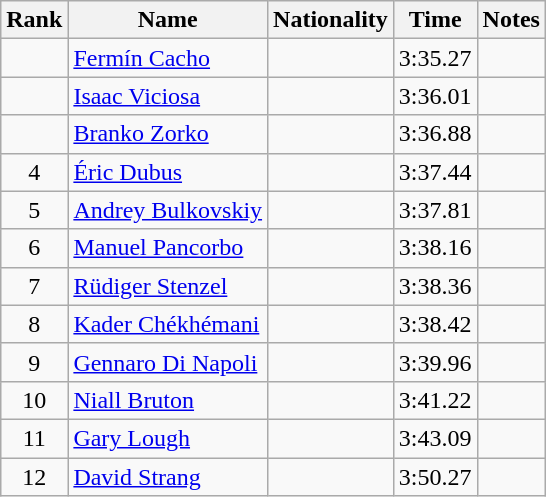<table class="wikitable sortable" style="text-align:center">
<tr>
<th>Rank</th>
<th>Name</th>
<th>Nationality</th>
<th>Time</th>
<th>Notes</th>
</tr>
<tr>
<td></td>
<td align=left><a href='#'>Fermín Cacho</a></td>
<td align=left></td>
<td>3:35.27</td>
<td></td>
</tr>
<tr>
<td></td>
<td align=left><a href='#'>Isaac Viciosa</a></td>
<td align=left></td>
<td>3:36.01</td>
<td></td>
</tr>
<tr>
<td></td>
<td align=left><a href='#'>Branko Zorko</a></td>
<td align=left></td>
<td>3:36.88</td>
<td></td>
</tr>
<tr>
<td>4</td>
<td align=left><a href='#'>Éric Dubus</a></td>
<td align=left></td>
<td>3:37.44</td>
<td></td>
</tr>
<tr>
<td>5</td>
<td align=left><a href='#'>Andrey Bulkovskiy</a></td>
<td align=left></td>
<td>3:37.81</td>
<td></td>
</tr>
<tr>
<td>6</td>
<td align=left><a href='#'>Manuel Pancorbo</a></td>
<td align=left></td>
<td>3:38.16</td>
<td></td>
</tr>
<tr>
<td>7</td>
<td align=left><a href='#'>Rüdiger Stenzel</a></td>
<td align=left></td>
<td>3:38.36</td>
<td></td>
</tr>
<tr>
<td>8</td>
<td align=left><a href='#'>Kader Chékhémani</a></td>
<td align=left></td>
<td>3:38.42</td>
<td></td>
</tr>
<tr>
<td>9</td>
<td align=left><a href='#'>Gennaro Di Napoli</a></td>
<td align=left></td>
<td>3:39.96</td>
<td></td>
</tr>
<tr>
<td>10</td>
<td align=left><a href='#'>Niall Bruton</a></td>
<td align=left></td>
<td>3:41.22</td>
<td></td>
</tr>
<tr>
<td>11</td>
<td align=left><a href='#'>Gary Lough</a></td>
<td align=left></td>
<td>3:43.09</td>
<td></td>
</tr>
<tr>
<td>12</td>
<td align=left><a href='#'>David Strang</a></td>
<td align=left></td>
<td>3:50.27</td>
<td></td>
</tr>
</table>
